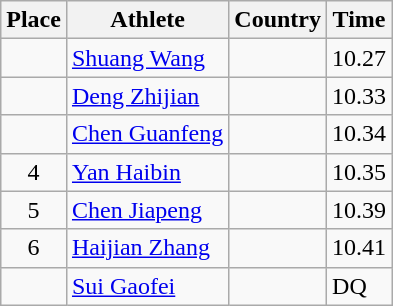<table class="wikitable">
<tr>
<th>Place</th>
<th>Athlete</th>
<th>Country</th>
<th>Time</th>
</tr>
<tr>
<td align=center></td>
<td><a href='#'>Shuang Wang</a></td>
<td></td>
<td>10.27</td>
</tr>
<tr>
<td align=center></td>
<td><a href='#'>Deng Zhijian</a></td>
<td></td>
<td>10.33</td>
</tr>
<tr>
<td align=center></td>
<td><a href='#'>Chen Guanfeng</a></td>
<td></td>
<td>10.34</td>
</tr>
<tr>
<td align=center>4</td>
<td><a href='#'>Yan Haibin</a></td>
<td></td>
<td>10.35</td>
</tr>
<tr>
<td align=center>5</td>
<td><a href='#'>Chen Jiapeng</a></td>
<td></td>
<td>10.39</td>
</tr>
<tr>
<td align=center>6</td>
<td><a href='#'>Haijian Zhang</a></td>
<td></td>
<td>10.41</td>
</tr>
<tr>
<td align=center></td>
<td><a href='#'>Sui Gaofei</a></td>
<td></td>
<td>DQ</td>
</tr>
</table>
